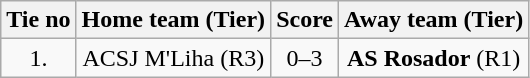<table class="wikitable" style="text-align: center">
<tr>
<th>Tie no</th>
<th>Home team (Tier)</th>
<th>Score</th>
<th>Away team (Tier)</th>
</tr>
<tr>
<td>1.</td>
<td> ACSJ M'Liha (R3)</td>
<td>0–3</td>
<td><strong>AS Rosador</strong> (R1) </td>
</tr>
</table>
